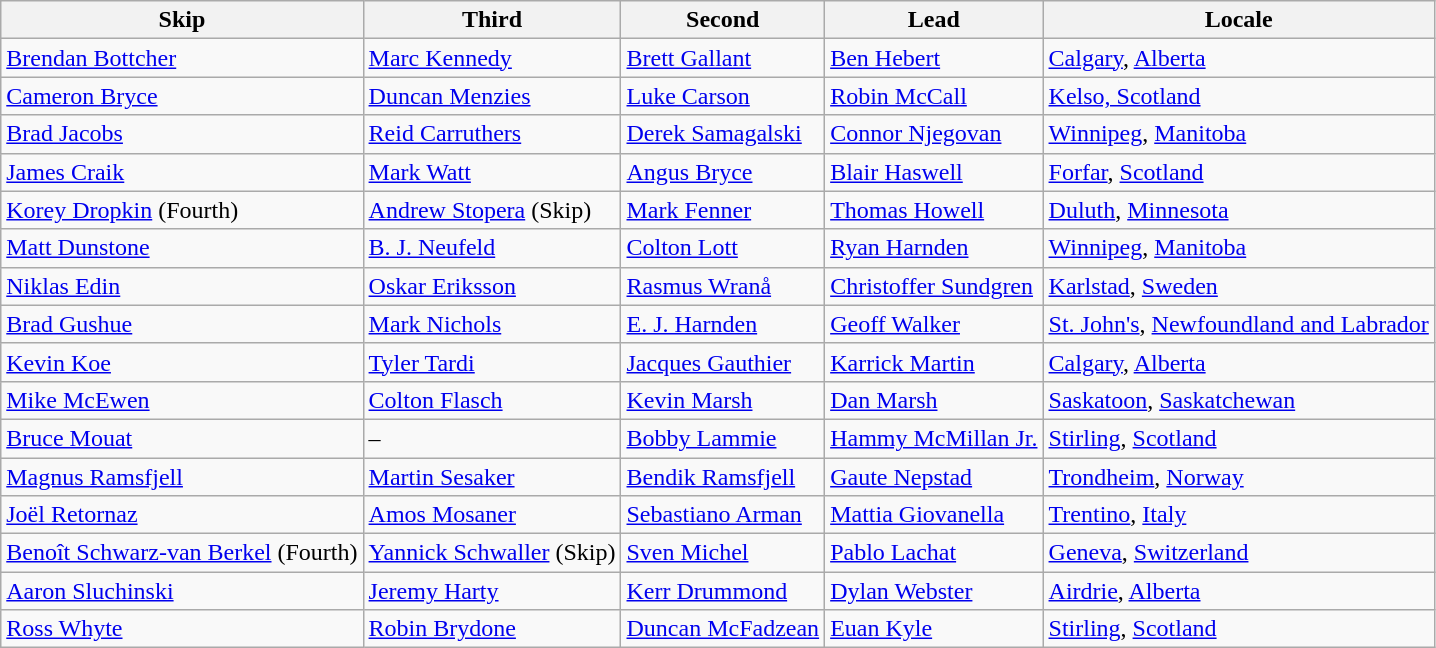<table class=wikitable>
<tr>
<th scope="col">Skip</th>
<th scope="col">Third</th>
<th scope="col">Second</th>
<th scope="col">Lead</th>
<th scope="col">Locale</th>
</tr>
<tr>
<td><a href='#'>Brendan Bottcher</a></td>
<td><a href='#'>Marc Kennedy</a></td>
<td><a href='#'>Brett Gallant</a></td>
<td><a href='#'>Ben Hebert</a></td>
<td> <a href='#'>Calgary</a>, <a href='#'>Alberta</a></td>
</tr>
<tr>
<td><a href='#'>Cameron Bryce</a></td>
<td><a href='#'>Duncan Menzies</a></td>
<td><a href='#'>Luke Carson</a></td>
<td><a href='#'>Robin McCall</a></td>
<td> <a href='#'>Kelso, Scotland</a></td>
</tr>
<tr>
<td><a href='#'>Brad Jacobs</a></td>
<td><a href='#'>Reid Carruthers</a></td>
<td><a href='#'>Derek Samagalski</a></td>
<td><a href='#'>Connor Njegovan</a></td>
<td> <a href='#'>Winnipeg</a>, <a href='#'>Manitoba</a></td>
</tr>
<tr>
<td><a href='#'>James Craik</a></td>
<td><a href='#'>Mark Watt</a></td>
<td><a href='#'>Angus Bryce</a></td>
<td><a href='#'>Blair Haswell</a></td>
<td> <a href='#'>Forfar</a>, <a href='#'>Scotland</a></td>
</tr>
<tr>
<td><a href='#'>Korey Dropkin</a> (Fourth)</td>
<td><a href='#'>Andrew Stopera</a> (Skip)</td>
<td><a href='#'>Mark Fenner</a></td>
<td><a href='#'>Thomas Howell</a></td>
<td> <a href='#'>Duluth</a>, <a href='#'>Minnesota</a></td>
</tr>
<tr>
<td><a href='#'>Matt Dunstone</a></td>
<td><a href='#'>B. J. Neufeld</a></td>
<td><a href='#'>Colton Lott</a></td>
<td><a href='#'>Ryan Harnden</a></td>
<td> <a href='#'>Winnipeg</a>, <a href='#'>Manitoba</a></td>
</tr>
<tr>
<td><a href='#'>Niklas Edin</a></td>
<td><a href='#'>Oskar Eriksson</a></td>
<td><a href='#'>Rasmus Wranå</a></td>
<td><a href='#'>Christoffer Sundgren</a></td>
<td> <a href='#'>Karlstad</a>, <a href='#'>Sweden</a></td>
</tr>
<tr>
<td><a href='#'>Brad Gushue</a></td>
<td><a href='#'>Mark Nichols</a></td>
<td><a href='#'>E. J. Harnden</a></td>
<td><a href='#'>Geoff Walker</a></td>
<td> <a href='#'>St. John's</a>, <a href='#'>Newfoundland and Labrador</a></td>
</tr>
<tr>
<td><a href='#'>Kevin Koe</a></td>
<td><a href='#'>Tyler Tardi</a></td>
<td><a href='#'>Jacques Gauthier</a></td>
<td><a href='#'>Karrick Martin</a></td>
<td> <a href='#'>Calgary</a>, <a href='#'>Alberta</a></td>
</tr>
<tr>
<td><a href='#'>Mike McEwen</a></td>
<td><a href='#'>Colton Flasch</a></td>
<td><a href='#'>Kevin Marsh</a></td>
<td><a href='#'>Dan Marsh</a></td>
<td> <a href='#'>Saskatoon</a>, <a href='#'>Saskatchewan</a></td>
</tr>
<tr>
<td><a href='#'>Bruce Mouat</a></td>
<td>–</td>
<td><a href='#'>Bobby Lammie</a></td>
<td><a href='#'>Hammy McMillan Jr.</a></td>
<td> <a href='#'>Stirling</a>, <a href='#'>Scotland</a></td>
</tr>
<tr>
<td><a href='#'>Magnus Ramsfjell</a></td>
<td><a href='#'>Martin Sesaker</a></td>
<td><a href='#'>Bendik Ramsfjell</a></td>
<td><a href='#'>Gaute Nepstad</a></td>
<td> <a href='#'>Trondheim</a>, <a href='#'>Norway</a></td>
</tr>
<tr>
<td><a href='#'>Joël Retornaz</a></td>
<td><a href='#'>Amos Mosaner</a></td>
<td><a href='#'>Sebastiano Arman</a></td>
<td><a href='#'>Mattia Giovanella</a></td>
<td> <a href='#'>Trentino</a>, <a href='#'>Italy</a></td>
</tr>
<tr>
<td><a href='#'>Benoît Schwarz-van Berkel</a> (Fourth)</td>
<td><a href='#'>Yannick Schwaller</a> (Skip)</td>
<td><a href='#'>Sven Michel</a></td>
<td><a href='#'>Pablo Lachat</a></td>
<td> <a href='#'>Geneva</a>, <a href='#'>Switzerland</a></td>
</tr>
<tr>
<td><a href='#'>Aaron Sluchinski</a></td>
<td><a href='#'>Jeremy Harty</a></td>
<td><a href='#'>Kerr Drummond</a></td>
<td><a href='#'>Dylan Webster</a></td>
<td> <a href='#'>Airdrie</a>, <a href='#'>Alberta</a></td>
</tr>
<tr>
<td><a href='#'>Ross Whyte</a></td>
<td><a href='#'>Robin Brydone</a></td>
<td><a href='#'>Duncan McFadzean</a></td>
<td><a href='#'>Euan Kyle</a></td>
<td> <a href='#'>Stirling</a>, <a href='#'>Scotland</a></td>
</tr>
</table>
